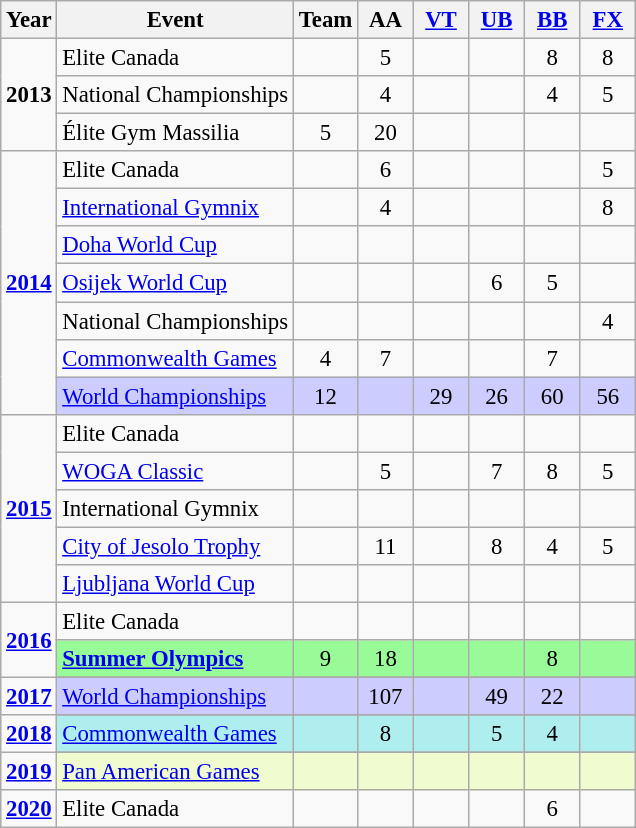<table class="wikitable" style="text-align:center; font-size:95%;">
<tr>
<th align=center>Year</th>
<th align=center>Event</th>
<th style="width:30px;">Team</th>
<th style="width:30px;">AA</th>
<th style="width:30px;"><a href='#'>VT</a></th>
<th style="width:30px;"><a href='#'>UB</a></th>
<th style="width:30px;"><a href='#'>BB</a></th>
<th style="width:30px;"><a href='#'>FX</a></th>
</tr>
<tr>
<td rowspan="3"><strong>2013</strong></td>
<td align=left>Elite Canada</td>
<td></td>
<td>5</td>
<td></td>
<td></td>
<td>8</td>
<td>8</td>
</tr>
<tr>
<td align=left>National Championships</td>
<td></td>
<td>4</td>
<td></td>
<td></td>
<td>4</td>
<td>5</td>
</tr>
<tr>
<td align=left>Élite Gym Massilia</td>
<td>5</td>
<td>20</td>
<td></td>
<td></td>
<td></td>
<td></td>
</tr>
<tr>
<td rowspan="7"><strong><a href='#'>2014</a></strong></td>
<td align=left>Elite Canada</td>
<td></td>
<td>6</td>
<td></td>
<td></td>
<td></td>
<td>5</td>
</tr>
<tr>
<td align=left><a href='#'>International Gymnix</a></td>
<td></td>
<td>4</td>
<td></td>
<td></td>
<td></td>
<td>8</td>
</tr>
<tr>
<td align=left><a href='#'>Doha World Cup</a></td>
<td></td>
<td></td>
<td></td>
<td></td>
<td></td>
<td></td>
</tr>
<tr>
<td align=left><a href='#'>Osijek World Cup</a></td>
<td></td>
<td></td>
<td></td>
<td>6</td>
<td>5</td>
<td></td>
</tr>
<tr>
<td align=left>National Championships</td>
<td></td>
<td></td>
<td></td>
<td></td>
<td></td>
<td>4</td>
</tr>
<tr>
<td align=left><a href='#'>Commonwealth Games</a></td>
<td>4</td>
<td>7</td>
<td></td>
<td></td>
<td>7</td>
<td></td>
</tr>
<tr style="background:#ccf;">
<td align=left><a href='#'>World Championships</a></td>
<td>12</td>
<td></td>
<td>29</td>
<td>26</td>
<td>60</td>
<td>56</td>
</tr>
<tr>
<td rowspan="5"><strong><a href='#'>2015</a></strong></td>
<td align=left>Elite Canada</td>
<td></td>
<td></td>
<td></td>
<td></td>
<td></td>
<td></td>
</tr>
<tr>
<td align=left><a href='#'>WOGA Classic</a></td>
<td></td>
<td>5</td>
<td></td>
<td>7</td>
<td>8</td>
<td>5</td>
</tr>
<tr>
<td align=left>International Gymnix</td>
<td></td>
<td></td>
<td></td>
<td></td>
<td></td>
<td></td>
</tr>
<tr>
<td align=left><a href='#'>City of Jesolo Trophy</a></td>
<td></td>
<td>11</td>
<td></td>
<td>8</td>
<td>4</td>
<td>5</td>
</tr>
<tr>
<td align=left><a href='#'>Ljubljana World Cup</a></td>
<td></td>
<td></td>
<td></td>
<td></td>
<td></td>
<td></td>
</tr>
<tr>
<td rowspan="2"><strong><a href='#'>2016</a></strong></td>
<td align=left>Elite Canada</td>
<td></td>
<td></td>
<td></td>
<td></td>
<td></td>
<td></td>
</tr>
<tr bgcolor="#98fb98">
<td align=left><strong><a href='#'>Summer Olympics</a></strong></td>
<td>9</td>
<td>18</td>
<td></td>
<td></td>
<td>8</td>
<td></td>
</tr>
<tr>
<td rowspan="2"><strong><a href='#'>2017</a></strong></td>
</tr>
<tr style="background:#ccf;">
<td align=left style="background:#ccf;"><a href='#'>World Championships</a></td>
<td></td>
<td>107</td>
<td></td>
<td>49</td>
<td>22</td>
<td></td>
</tr>
<tr>
<td rowspan="2"><strong><a href='#'>2018</a></strong></td>
</tr>
<tr bgcolor="#afeeee">
<td align=left><a href='#'>Commonwealth Games</a></td>
<td></td>
<td>8</td>
<td></td>
<td>5</td>
<td>4</td>
<td></td>
</tr>
<tr>
<td rowspan="2"><strong><a href='#'>2019</a></strong></td>
</tr>
<tr bgcolor=#f0fccf>
<td align=left><a href='#'>Pan American Games</a></td>
<td></td>
<td></td>
<td></td>
<td></td>
<td></td>
<td></td>
</tr>
<tr>
<td rowspan="1"><strong><a href='#'>2020</a></strong></td>
<td align=left>Elite Canada</td>
<td></td>
<td></td>
<td></td>
<td></td>
<td>6</td>
<td></td>
</tr>
</table>
